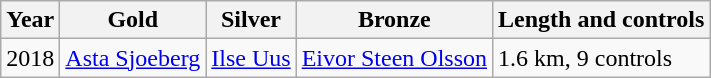<table class="wikitable">
<tr>
<th>Year</th>
<th>Gold</th>
<th>Silver</th>
<th>Bronze</th>
<th>Length and controls</th>
</tr>
<tr>
<td>2018</td>
<td> <a href='#'>Asta Sjoeberg</a></td>
<td> <a href='#'>Ilse Uus</a></td>
<td> <a href='#'>Eivor Steen Olsson</a></td>
<td>1.6 km, 9 controls</td>
</tr>
</table>
